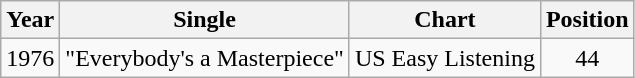<table class="wikitable">
<tr>
<th>Year</th>
<th>Single</th>
<th>Chart</th>
<th>Position</th>
</tr>
<tr>
<td>1976</td>
<td>"Everybody's a Masterpiece"</td>
<td>US Easy Listening</td>
<td align="center">44</td>
</tr>
</table>
